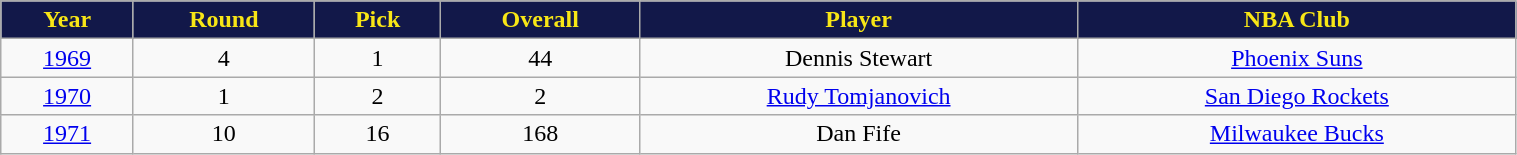<table class="wikitable" style="width:80%;">
<tr style="text-align:center; background:#121849; color:#f8e616;">
<td><strong>Year</strong></td>
<td><strong>Round</strong></td>
<td><strong>Pick</strong></td>
<td><strong>Overall</strong></td>
<td><strong>Player</strong></td>
<td><strong>NBA Club</strong></td>
</tr>
<tr style="text-align:center;" bgcolor="">
<td><a href='#'>1969</a></td>
<td>4</td>
<td>1</td>
<td>44</td>
<td>Dennis Stewart</td>
<td><a href='#'>Phoenix Suns</a></td>
</tr>
<tr style="text-align:center;" bgcolor="">
<td><a href='#'>1970</a></td>
<td>1</td>
<td>2</td>
<td>2</td>
<td><a href='#'>Rudy Tomjanovich</a></td>
<td><a href='#'>San Diego Rockets</a></td>
</tr>
<tr style="text-align:center;" bgcolor="">
<td><a href='#'>1971</a></td>
<td>10</td>
<td>16</td>
<td>168</td>
<td>Dan Fife</td>
<td><a href='#'>Milwaukee Bucks</a></td>
</tr>
</table>
